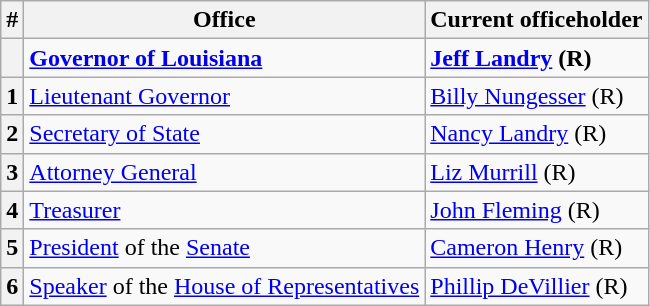<table class=wikitable>
<tr>
<th>#</th>
<th>Office</th>
<th>Current officeholder</th>
</tr>
<tr>
<th></th>
<td><strong><a href='#'>Governor of Louisiana</a></strong></td>
<td><strong><a href='#'>Jeff Landry</a> (R)</strong></td>
</tr>
<tr>
<th>1</th>
<td><a href='#'>Lieutenant Governor</a></td>
<td><a href='#'>Billy Nungesser</a> (R)</td>
</tr>
<tr>
<th>2</th>
<td><a href='#'>Secretary of State</a></td>
<td><a href='#'>Nancy Landry</a> (R)</td>
</tr>
<tr>
<th>3</th>
<td><a href='#'>Attorney General</a></td>
<td><a href='#'>Liz Murrill</a> (R)</td>
</tr>
<tr>
<th>4</th>
<td><a href='#'>Treasurer</a></td>
<td><a href='#'>John Fleming</a> (R)</td>
</tr>
<tr>
<th>5</th>
<td><a href='#'>President</a> of the <a href='#'>Senate</a></td>
<td><a href='#'>Cameron Henry</a> (R)</td>
</tr>
<tr>
<th>6</th>
<td><a href='#'>Speaker</a> of the <a href='#'>House of Representatives</a></td>
<td><a href='#'>Phillip DeVillier</a> (R)</td>
</tr>
</table>
